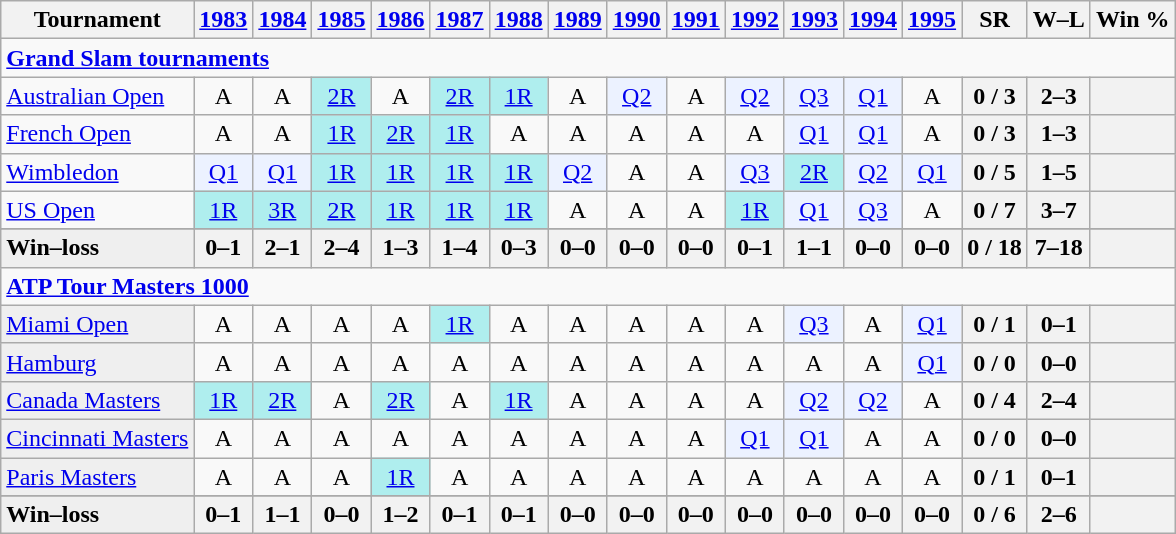<table class=wikitable style=text-align:center>
<tr>
<th>Tournament</th>
<th><a href='#'>1983</a></th>
<th><a href='#'>1984</a></th>
<th><a href='#'>1985</a></th>
<th><a href='#'>1986</a></th>
<th><a href='#'>1987</a></th>
<th><a href='#'>1988</a></th>
<th><a href='#'>1989</a></th>
<th><a href='#'>1990</a></th>
<th><a href='#'>1991</a></th>
<th><a href='#'>1992</a></th>
<th><a href='#'>1993</a></th>
<th><a href='#'>1994</a></th>
<th><a href='#'>1995</a></th>
<th>SR</th>
<th>W–L</th>
<th>Win %</th>
</tr>
<tr>
<td colspan=25 style=text-align:left><a href='#'><strong>Grand Slam tournaments</strong></a></td>
</tr>
<tr>
<td align=left><a href='#'>Australian Open</a></td>
<td>A</td>
<td>A</td>
<td style=background:#afeeee><a href='#'>2R</a></td>
<td>A</td>
<td style=background:#afeeee><a href='#'>2R</a></td>
<td style=background:#afeeee><a href='#'>1R</a></td>
<td>A</td>
<td style=background:#ecf2ff><a href='#'>Q2</a></td>
<td>A</td>
<td style=background:#ecf2ff><a href='#'>Q2</a></td>
<td style=background:#ecf2ff><a href='#'>Q3</a></td>
<td style=background:#ecf2ff><a href='#'>Q1</a></td>
<td>A</td>
<th>0 / 3</th>
<th>2–3</th>
<th></th>
</tr>
<tr>
<td align=left><a href='#'>French Open</a></td>
<td>A</td>
<td>A</td>
<td style=background:#afeeee><a href='#'>1R</a></td>
<td style=background:#afeeee><a href='#'>2R</a></td>
<td style=background:#afeeee><a href='#'>1R</a></td>
<td>A</td>
<td>A</td>
<td>A</td>
<td>A</td>
<td>A</td>
<td style=background:#ecf2ff><a href='#'>Q1</a></td>
<td style=background:#ecf2ff><a href='#'>Q1</a></td>
<td>A</td>
<th>0 / 3</th>
<th>1–3</th>
<th></th>
</tr>
<tr>
<td align=left><a href='#'>Wimbledon</a></td>
<td style=background:#ecf2ff><a href='#'>Q1</a></td>
<td style=background:#ecf2ff><a href='#'>Q1</a></td>
<td style=background:#afeeee><a href='#'>1R</a></td>
<td style=background:#afeeee><a href='#'>1R</a></td>
<td style=background:#afeeee><a href='#'>1R</a></td>
<td style=background:#afeeee><a href='#'>1R</a></td>
<td style=background:#ecf2ff><a href='#'>Q2</a></td>
<td>A</td>
<td>A</td>
<td style=background:#ecf2ff><a href='#'>Q3</a></td>
<td style=background:#afeeee><a href='#'>2R</a></td>
<td style=background:#ecf2ff><a href='#'>Q2</a></td>
<td style=background:#ecf2ff><a href='#'>Q1</a></td>
<th>0 / 5</th>
<th>1–5</th>
<th></th>
</tr>
<tr>
<td align=left><a href='#'>US Open</a></td>
<td style=background:#afeeee><a href='#'>1R</a></td>
<td style=background:#afeeee><a href='#'>3R</a></td>
<td style=background:#afeeee><a href='#'>2R</a></td>
<td style=background:#afeeee><a href='#'>1R</a></td>
<td style=background:#afeeee><a href='#'>1R</a></td>
<td style=background:#afeeee><a href='#'>1R</a></td>
<td>A</td>
<td>A</td>
<td>A</td>
<td style=background:#afeeee><a href='#'>1R</a></td>
<td style=background:#ecf2ff><a href='#'>Q1</a></td>
<td style=background:#ecf2ff><a href='#'>Q3</a></td>
<td>A</td>
<th>0 / 7</th>
<th>3–7</th>
<th></th>
</tr>
<tr>
</tr>
<tr style=font-weight:bold;background:#efefef>
<td style=text-align:left>Win–loss</td>
<th>0–1</th>
<th>2–1</th>
<th>2–4</th>
<th>1–3</th>
<th>1–4</th>
<th>0–3</th>
<th>0–0</th>
<th>0–0</th>
<th>0–0</th>
<th>0–1</th>
<th>1–1</th>
<th>0–0</th>
<th>0–0</th>
<th>0 / 18</th>
<th>7–18</th>
<th></th>
</tr>
<tr>
<td colspan=25 style=text-align:left><strong><a href='#'>ATP Tour Masters 1000</a></strong></td>
</tr>
<tr>
<td bgcolor=efefef align=left><a href='#'>Miami Open</a></td>
<td>A</td>
<td>A</td>
<td>A</td>
<td>A</td>
<td bgcolor=afeeee><a href='#'>1R</a></td>
<td>A</td>
<td>A</td>
<td>A</td>
<td>A</td>
<td>A</td>
<td bgcolor=ecf2ff><a href='#'>Q3</a></td>
<td>A</td>
<td bgcolor=ecf2ff><a href='#'>Q1</a></td>
<th>0 / 1</th>
<th>0–1</th>
<th></th>
</tr>
<tr>
<td bgcolor=efefef align=left><a href='#'>Hamburg</a></td>
<td>A</td>
<td>A</td>
<td>A</td>
<td>A</td>
<td>A</td>
<td>A</td>
<td>A</td>
<td>A</td>
<td>A</td>
<td>A</td>
<td>A</td>
<td>A</td>
<td bgcolor=ecf2ff><a href='#'>Q1</a></td>
<th>0 / 0</th>
<th>0–0</th>
<th></th>
</tr>
<tr>
<td bgcolor=efefef align=left><a href='#'>Canada Masters</a></td>
<td bgcolor=afeeee><a href='#'>1R</a></td>
<td bgcolor=afeeee><a href='#'>2R</a></td>
<td>A</td>
<td bgcolor=afeeee><a href='#'>2R</a></td>
<td>A</td>
<td bgcolor=afeeee><a href='#'>1R</a></td>
<td>A</td>
<td>A</td>
<td>A</td>
<td>A</td>
<td bgcolor=ecf2ff><a href='#'>Q2</a></td>
<td bgcolor=ecf2ff><a href='#'>Q2</a></td>
<td>A</td>
<th>0 / 4</th>
<th>2–4</th>
<th></th>
</tr>
<tr>
<td bgcolor=efefef align=left><a href='#'>Cincinnati Masters</a></td>
<td>A</td>
<td>A</td>
<td>A</td>
<td>A</td>
<td>A</td>
<td>A</td>
<td>A</td>
<td>A</td>
<td>A</td>
<td bgcolor=ecf2ff><a href='#'>Q1</a></td>
<td bgcolor=ecf2ff><a href='#'>Q1</a></td>
<td>A</td>
<td>A</td>
<th>0 / 0</th>
<th>0–0</th>
<th></th>
</tr>
<tr>
<td bgcolor=efefef align=left><a href='#'>Paris Masters</a></td>
<td>A</td>
<td>A</td>
<td>A</td>
<td bgcolor=afeeee><a href='#'>1R</a></td>
<td>A</td>
<td>A</td>
<td>A</td>
<td>A</td>
<td>A</td>
<td>A</td>
<td>A</td>
<td>A</td>
<td>A</td>
<th>0 / 1</th>
<th>0–1</th>
<th></th>
</tr>
<tr>
</tr>
<tr style=font-weight:bold;background:#efefef>
<td style=text-align:left>Win–loss</td>
<th>0–1</th>
<th>1–1</th>
<th>0–0</th>
<th>1–2</th>
<th>0–1</th>
<th>0–1</th>
<th>0–0</th>
<th>0–0</th>
<th>0–0</th>
<th>0–0</th>
<th>0–0</th>
<th>0–0</th>
<th>0–0</th>
<th>0 / 6</th>
<th>2–6</th>
<th></th>
</tr>
</table>
